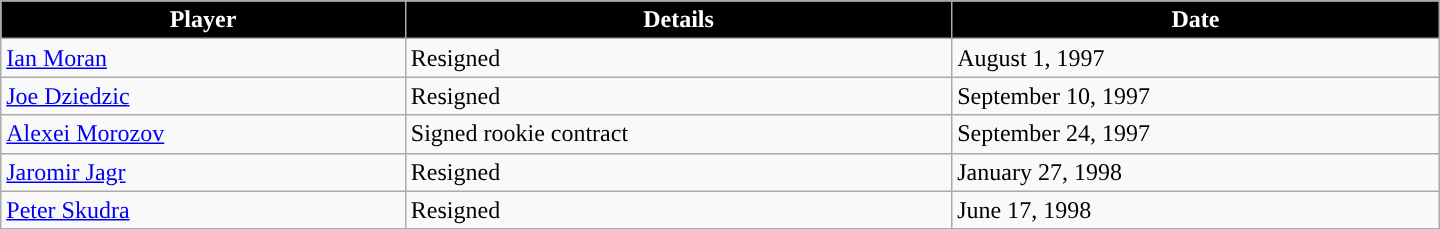<table class="wikitable" style="width:60em">
<tr style="text-align:center; background:#ddd;">
<th style="color:white; background:#000000; ">Player</th>
<th style="color:white; background:#000000; ">Details</th>
<th style="color:white; background:#000000; ">Date</th>
</tr>
<tr>
<td><a href='#'>Ian Moran</a></td>
<td>Resigned</td>
<td>August 1, 1997</td>
</tr>
<tr>
<td><a href='#'>Joe Dziedzic</a></td>
<td>Resigned</td>
<td>September 10, 1997</td>
</tr>
<tr>
<td><a href='#'>Alexei Morozov</a></td>
<td>Signed rookie contract</td>
<td>September 24, 1997</td>
</tr>
<tr>
<td><a href='#'>Jaromir Jagr</a></td>
<td>Resigned</td>
<td>January 27, 1998</td>
</tr>
<tr>
<td><a href='#'>Peter Skudra</a></td>
<td>Resigned</td>
<td>June 17, 1998</td>
</tr>
</table>
